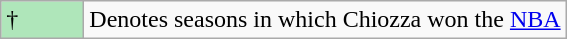<table class="wikitable">
<tr>
<td style="background:#AFE6BA; width:3em;">†</td>
<td>Denotes seasons in which Chiozza won the <a href='#'>NBA</a></td>
</tr>
</table>
